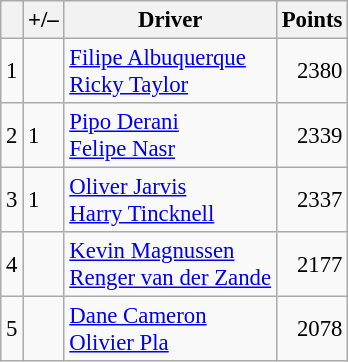<table class="wikitable" style="font-size: 95%;">
<tr>
<th scope="col"></th>
<th scope="col">+/–</th>
<th scope="col">Driver</th>
<th scope="col">Points</th>
</tr>
<tr>
<td align=center>1</td>
<td align="left"></td>
<td> <a href='#'>Filipe Albuquerque</a><br> <a href='#'>Ricky Taylor</a></td>
<td align=right>2380</td>
</tr>
<tr>
<td align=center>2</td>
<td align="left"> 1</td>
<td> <a href='#'>Pipo Derani</a><br> <a href='#'>Felipe Nasr</a></td>
<td align=right>2339</td>
</tr>
<tr>
<td align=center>3</td>
<td align="left"> 1</td>
<td> <a href='#'>Oliver Jarvis</a><br> <a href='#'>Harry Tincknell</a></td>
<td align=right>2337</td>
</tr>
<tr>
<td align=center>4</td>
<td align="left"></td>
<td> <a href='#'>Kevin Magnussen</a><br> <a href='#'>Renger van der Zande</a></td>
<td align=right>2177</td>
</tr>
<tr>
<td align=center>5</td>
<td align="left"></td>
<td> <a href='#'>Dane Cameron</a><br> <a href='#'>Olivier Pla</a></td>
<td align=right>2078</td>
</tr>
</table>
